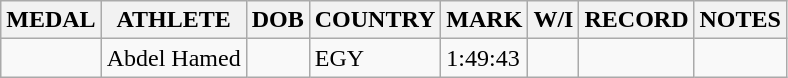<table class="wikitable">
<tr>
<th>MEDAL</th>
<th>ATHLETE</th>
<th>DOB</th>
<th>COUNTRY</th>
<th>MARK</th>
<th>W/I</th>
<th>RECORD</th>
<th>NOTES</th>
</tr>
<tr>
<td></td>
<td>Abdel Hamed</td>
<td></td>
<td>EGY</td>
<td>1:49:43</td>
<td></td>
<td></td>
<td></td>
</tr>
</table>
